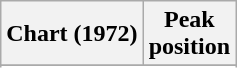<table class="wikitable sortable plainrowheaders" style="text-align:center">
<tr>
<th scope="col">Chart (1972)</th>
<th scope="col">Peak<br> position</th>
</tr>
<tr>
</tr>
<tr>
</tr>
</table>
